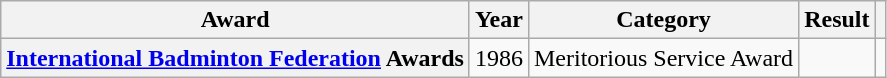<table class="wikitable plainrowheaders sortable">
<tr>
<th scope="col">Award</th>
<th scope="col">Year</th>
<th scope="col">Category</th>
<th scope="col">Result</th>
<th scope="col" class="unsortable"></th>
</tr>
<tr>
<th scope="row"><a href='#'>International Badminton Federation</a> Awards</th>
<td>1986</td>
<td>Meritorious Service Award</td>
<td></td>
<td></td>
</tr>
</table>
